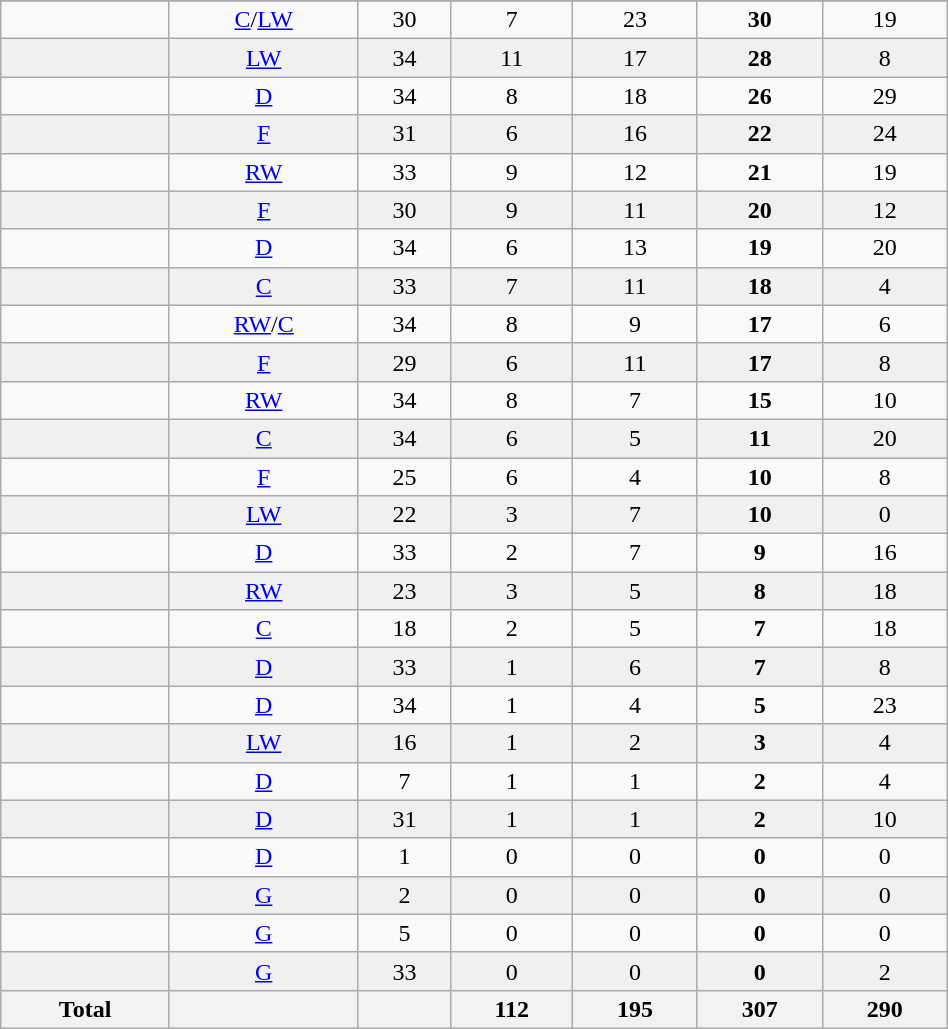<table class="wikitable sortable" width ="50%">
<tr align="center">
</tr>
<tr align="center" bgcolor="">
<td></td>
<td><a href='#'>C</a>/<a href='#'>LW</a></td>
<td>30</td>
<td>7</td>
<td>23</td>
<td><strong>30</strong></td>
<td>19</td>
</tr>
<tr align="center" bgcolor="f0f0f0">
<td></td>
<td><a href='#'>LW</a></td>
<td>34</td>
<td>11</td>
<td>17</td>
<td><strong>28</strong></td>
<td>8</td>
</tr>
<tr align="center" bgcolor="">
<td></td>
<td><a href='#'>D</a></td>
<td>34</td>
<td>8</td>
<td>18</td>
<td><strong>26</strong></td>
<td>29</td>
</tr>
<tr align="center" bgcolor="f0f0f0">
<td></td>
<td><a href='#'>F</a></td>
<td>31</td>
<td>6</td>
<td>16</td>
<td><strong>22</strong></td>
<td>24</td>
</tr>
<tr align="center" bgcolor="">
<td></td>
<td><a href='#'>RW</a></td>
<td>33</td>
<td>9</td>
<td>12</td>
<td><strong>21</strong></td>
<td>19</td>
</tr>
<tr align="center" bgcolor="f0f0f0">
<td></td>
<td><a href='#'>F</a></td>
<td>30</td>
<td>9</td>
<td>11</td>
<td><strong>20</strong></td>
<td>12</td>
</tr>
<tr align="center" bgcolor="">
<td></td>
<td><a href='#'>D</a></td>
<td>34</td>
<td>6</td>
<td>13</td>
<td><strong>19</strong></td>
<td>20</td>
</tr>
<tr align="center" bgcolor="f0f0f0">
<td></td>
<td><a href='#'>C</a></td>
<td>33</td>
<td>7</td>
<td>11</td>
<td><strong>18</strong></td>
<td>4</td>
</tr>
<tr align="center" bgcolor="">
<td></td>
<td><a href='#'>RW</a>/<a href='#'>C</a></td>
<td>34</td>
<td>8</td>
<td>9</td>
<td><strong>17</strong></td>
<td>6</td>
</tr>
<tr align="center" bgcolor="f0f0f0">
<td></td>
<td><a href='#'>F</a></td>
<td>29</td>
<td>6</td>
<td>11</td>
<td><strong>17</strong></td>
<td>8</td>
</tr>
<tr align="center" bgcolor="">
<td></td>
<td><a href='#'>RW</a></td>
<td>34</td>
<td>8</td>
<td>7</td>
<td><strong>15</strong></td>
<td>10</td>
</tr>
<tr align="center" bgcolor="f0f0f0">
<td></td>
<td><a href='#'>C</a></td>
<td>34</td>
<td>6</td>
<td>5</td>
<td><strong>11</strong></td>
<td>20</td>
</tr>
<tr align="center" bgcolor="">
<td></td>
<td><a href='#'>F</a></td>
<td>25</td>
<td>6</td>
<td>4</td>
<td><strong>10</strong></td>
<td>8</td>
</tr>
<tr align="center" bgcolor="f0f0f0">
<td></td>
<td><a href='#'>LW</a></td>
<td>22</td>
<td>3</td>
<td>7</td>
<td><strong>10</strong></td>
<td>0</td>
</tr>
<tr align="center" bgcolor="">
<td></td>
<td><a href='#'>D</a></td>
<td>33</td>
<td>2</td>
<td>7</td>
<td><strong>9</strong></td>
<td>16</td>
</tr>
<tr align="center" bgcolor="f0f0f0">
<td></td>
<td><a href='#'>RW</a></td>
<td>23</td>
<td>3</td>
<td>5</td>
<td><strong>8</strong></td>
<td>18</td>
</tr>
<tr align="center" bgcolor="">
<td></td>
<td><a href='#'>C</a></td>
<td>18</td>
<td>2</td>
<td>5</td>
<td><strong>7</strong></td>
<td>18</td>
</tr>
<tr align="center" bgcolor="f0f0f0">
<td></td>
<td><a href='#'>D</a></td>
<td>33</td>
<td>1</td>
<td>6</td>
<td><strong>7</strong></td>
<td>8</td>
</tr>
<tr align="center" bgcolor="">
<td></td>
<td><a href='#'>D</a></td>
<td>34</td>
<td>1</td>
<td>4</td>
<td><strong>5</strong></td>
<td>23</td>
</tr>
<tr align="center" bgcolor="f0f0f0">
<td></td>
<td><a href='#'>LW</a></td>
<td>16</td>
<td>1</td>
<td>2</td>
<td><strong>3</strong></td>
<td>4</td>
</tr>
<tr align="center" bgcolor="">
<td></td>
<td><a href='#'>D</a></td>
<td>7</td>
<td>1</td>
<td>1</td>
<td><strong>2</strong></td>
<td>4</td>
</tr>
<tr align="center" bgcolor="f0f0f0">
<td></td>
<td><a href='#'>D</a></td>
<td>31</td>
<td>1</td>
<td>1</td>
<td><strong>2</strong></td>
<td>10</td>
</tr>
<tr align="center" bgcolor="">
<td></td>
<td><a href='#'>D</a></td>
<td>1</td>
<td>0</td>
<td>0</td>
<td><strong>0</strong></td>
<td>0</td>
</tr>
<tr align="center" bgcolor="f0f0f0">
<td></td>
<td><a href='#'>G</a></td>
<td>2</td>
<td>0</td>
<td>0</td>
<td><strong>0</strong></td>
<td>0</td>
</tr>
<tr align="center" bgcolor="">
<td></td>
<td><a href='#'>G</a></td>
<td>5</td>
<td>0</td>
<td>0</td>
<td><strong>0</strong></td>
<td>0</td>
</tr>
<tr align="center" bgcolor="f0f0f0">
<td></td>
<td><a href='#'>G</a></td>
<td>33</td>
<td>0</td>
<td>0</td>
<td><strong>0</strong></td>
<td>2</td>
</tr>
<tr>
<th>Total</th>
<th></th>
<th></th>
<th>112</th>
<th>195</th>
<th>307</th>
<th>290</th>
</tr>
</table>
